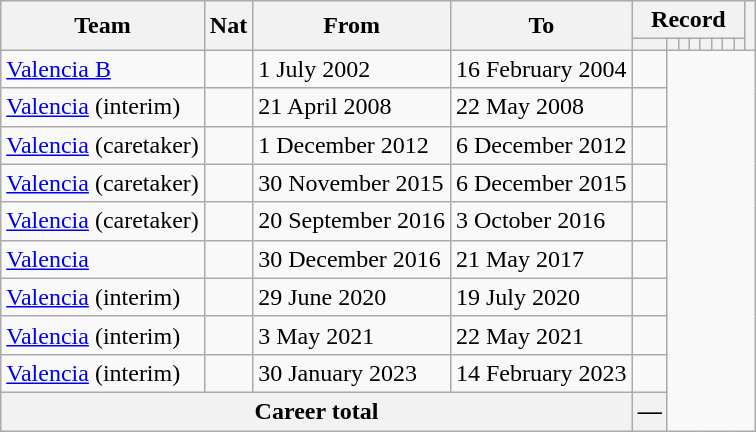<table class="wikitable" style="text-align: center">
<tr>
<th rowspan="2">Team</th>
<th rowspan="2">Nat</th>
<th rowspan="2">From</th>
<th rowspan="2">To</th>
<th colspan=8>Record</th>
<th rowspan=2></th>
</tr>
<tr>
<th></th>
<th></th>
<th></th>
<th></th>
<th></th>
<th></th>
<th></th>
<th></th>
</tr>
<tr>
<td align=left><a href='#'>Valencia B</a></td>
<td></td>
<td align=left>1 July 2002</td>
<td align=left>16 February 2004<br></td>
<td></td>
</tr>
<tr>
<td align="left"><a href='#'>Valencia</a> (interim)</td>
<td></td>
<td align=left>21 April 2008</td>
<td align=left>22 May 2008<br></td>
<td></td>
</tr>
<tr>
<td align="left"><a href='#'>Valencia</a> (caretaker)</td>
<td></td>
<td align=left>1 December 2012</td>
<td align=left>6 December 2012<br></td>
<td></td>
</tr>
<tr>
<td align="left"><a href='#'>Valencia</a> (caretaker)</td>
<td></td>
<td align=left>30 November 2015</td>
<td align=left>6 December 2015<br></td>
<td></td>
</tr>
<tr>
<td align="left"><a href='#'>Valencia</a> (caretaker)</td>
<td></td>
<td align=left>20 September 2016</td>
<td align=left>3 October 2016<br></td>
<td></td>
</tr>
<tr>
<td align="left"><a href='#'>Valencia</a></td>
<td></td>
<td align=left>30 December 2016</td>
<td align=left>21 May 2017<br></td>
<td></td>
</tr>
<tr>
<td align="left"><a href='#'>Valencia</a> (interim)</td>
<td></td>
<td align=left>29 June 2020</td>
<td align=left>19 July 2020<br></td>
<td></td>
</tr>
<tr>
<td align="left"><a href='#'>Valencia</a> (interim)</td>
<td></td>
<td align=left>3 May 2021</td>
<td align=left>22 May 2021<br></td>
<td></td>
</tr>
<tr>
<td align="left"><a href='#'>Valencia</a> (interim)</td>
<td></td>
<td align=left>30 January 2023</td>
<td align=left>14 February 2023<br></td>
<td></td>
</tr>
<tr>
<th colspan=4>Career total<br></th>
<th>—</th>
</tr>
</table>
